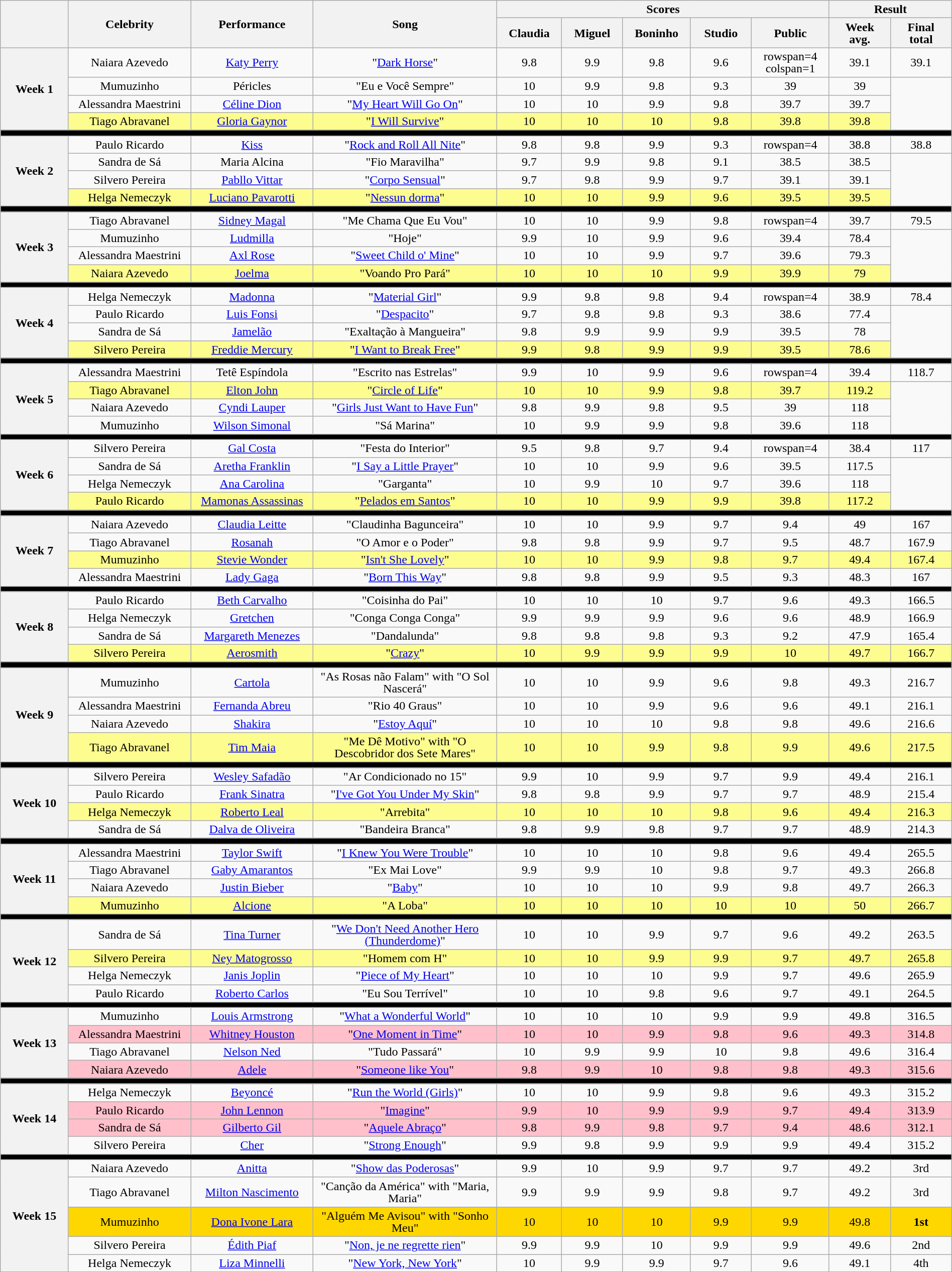<table class="wikitable" style="font-size:100%; line-height:16px; text-align:center" width="100%">
<tr>
<th rowspan="2" style="width:05.0%;"></th>
<th rowspan="2" style="width:09.0%;">Celebrity</th>
<th rowspan="2" style="width:09.0%;">Performance</th>
<th rowspan="2" style="width:13.5%;">Song</th>
<th colspan="5" style="width:23.0%;">Scores</th>
<th colspan="2" style="width:09.0%;">Result</th>
</tr>
<tr>
<th style="width:04.5%;">Claudia</th>
<th style="width:04.5%;">Miguel</th>
<th style="width:04.5%;">Boninho</th>
<th style="width:04.5%;">Studio</th>
<th style="width:04.5%;">Public</th>
<th style="width:04.5%;">Week<br>avg.</th>
<th style="width:04.5%;">Final<br>total</th>
</tr>
<tr>
<th rowspan="4">Week 1<br><small></small></th>
<td>Naiara Azevedo</td>
<td><a href='#'>Katy Perry</a></td>
<td>"<a href='#'>Dark Horse</a>"</td>
<td>9.8</td>
<td>9.9</td>
<td>9.8</td>
<td>9.6</td>
<td>rowspan=4 colspan=1 </td>
<td>39.1</td>
<td>39.1</td>
</tr>
<tr>
<td>Mumuzinho</td>
<td>Péricles</td>
<td>"Eu e Você Sempre"</td>
<td>10</td>
<td>9.9</td>
<td>9.8</td>
<td>9.3</td>
<td>39</td>
<td>39</td>
</tr>
<tr>
<td>Alessandra Maestrini</td>
<td><a href='#'>Céline Dion</a></td>
<td>"<a href='#'>My Heart Will Go On</a>"</td>
<td>10</td>
<td>10</td>
<td>9.9</td>
<td>9.8</td>
<td>39.7</td>
<td>39.7</td>
</tr>
<tr bgcolor="FDFC8F">
<td>Tiago Abravanel</td>
<td><a href='#'>Gloria Gaynor</a></td>
<td>"<a href='#'>I Will Survive</a>"</td>
<td>10</td>
<td>10</td>
<td>10</td>
<td>9.8</td>
<td>39.8</td>
<td>39.8</td>
</tr>
<tr>
<td bgcolor="000000" colspan=14></td>
</tr>
<tr>
<th rowspan=4>Week 2<br><small></small></th>
<td>Paulo Ricardo</td>
<td><a href='#'>Kiss</a></td>
<td>"<a href='#'>Rock and Roll All Nite</a>"</td>
<td>9.8</td>
<td>9.8</td>
<td>9.9</td>
<td>9.3</td>
<td>rowspan=4 </td>
<td>38.8</td>
<td>38.8</td>
</tr>
<tr>
<td>Sandra de Sá</td>
<td>Maria Alcina</td>
<td>"Fio Maravilha"</td>
<td>9.7</td>
<td>9.9</td>
<td>9.8</td>
<td>9.1</td>
<td>38.5</td>
<td>38.5</td>
</tr>
<tr>
<td>Silvero Pereira</td>
<td><a href='#'>Pabllo Vittar</a></td>
<td>"<a href='#'>Corpo Sensual</a>"</td>
<td>9.7</td>
<td>9.8</td>
<td>9.9</td>
<td>9.7</td>
<td>39.1</td>
<td>39.1</td>
</tr>
<tr bgcolor="FDFC8F">
<td>Helga Nemeczyk</td>
<td><a href='#'>Luciano Pavarotti</a></td>
<td>"<a href='#'>Nessun dorma</a>"</td>
<td>10</td>
<td>10</td>
<td>9.9</td>
<td>9.6</td>
<td>39.5</td>
<td>39.5</td>
</tr>
<tr>
<td bgcolor="000000" colspan=14></td>
</tr>
<tr>
<th rowspan="4">Week 3<br><small></small></th>
<td>Tiago Abravanel</td>
<td><a href='#'>Sidney Magal</a></td>
<td>"Me Chama Que Eu Vou"</td>
<td>10</td>
<td>10</td>
<td>9.9</td>
<td>9.8</td>
<td>rowspan=4 </td>
<td>39.7</td>
<td>79.5</td>
</tr>
<tr>
<td>Mumuzinho</td>
<td><a href='#'>Ludmilla</a></td>
<td>"Hoje"</td>
<td>9.9</td>
<td>10</td>
<td>9.9</td>
<td>9.6</td>
<td>39.4</td>
<td>78.4</td>
</tr>
<tr>
<td>Alessandra Maestrini</td>
<td><a href='#'>Axl Rose</a></td>
<td>"<a href='#'>Sweet Child o' Mine</a>"</td>
<td>10</td>
<td>10</td>
<td>9.9</td>
<td>9.7</td>
<td>39.6</td>
<td>79.3</td>
</tr>
<tr bgcolor="FDFC8F">
<td>Naiara Azevedo</td>
<td><a href='#'>Joelma</a></td>
<td>"Voando Pro Pará"</td>
<td>10</td>
<td>10</td>
<td>10</td>
<td>9.9</td>
<td>39.9</td>
<td>79</td>
</tr>
<tr>
<td bgcolor="000000" colspan=14></td>
</tr>
<tr>
<th rowspan="4">Week 4<br><small></small></th>
<td>Helga Nemeczyk</td>
<td><a href='#'>Madonna</a></td>
<td>"<a href='#'>Material Girl</a>"</td>
<td>9.9</td>
<td>9.8</td>
<td>9.8</td>
<td>9.4</td>
<td>rowspan=4 </td>
<td>38.9</td>
<td>78.4</td>
</tr>
<tr>
<td>Paulo Ricardo</td>
<td><a href='#'>Luis Fonsi</a></td>
<td>"<a href='#'>Despacito</a>"</td>
<td>9.7</td>
<td>9.8</td>
<td>9.8</td>
<td>9.3</td>
<td>38.6</td>
<td>77.4</td>
</tr>
<tr>
<td>Sandra de Sá</td>
<td><a href='#'>Jamelão</a></td>
<td>"Exaltação à Mangueira"</td>
<td>9.8</td>
<td>9.9</td>
<td>9.9</td>
<td>9.9</td>
<td>39.5</td>
<td>78</td>
</tr>
<tr bgcolor="FDFC8F">
<td>Silvero Pereira</td>
<td><a href='#'>Freddie Mercury</a></td>
<td>"<a href='#'>I Want to Break Free</a>"</td>
<td>9.9</td>
<td>9.8</td>
<td>9.9</td>
<td>9.9</td>
<td>39.5</td>
<td>78.6</td>
</tr>
<tr>
<td bgcolor="000000" colspan=14></td>
</tr>
<tr>
<th rowspan="4">Week 5<br><small></small></th>
<td>Alessandra Maestrini</td>
<td>Tetê Espíndola</td>
<td>"Escrito nas Estrelas"</td>
<td>9.9</td>
<td>10</td>
<td>9.9</td>
<td>9.6</td>
<td>rowspan=4 </td>
<td>39.4</td>
<td>118.7</td>
</tr>
<tr bgcolor="FDFC8F">
<td>Tiago Abravanel</td>
<td><a href='#'>Elton John</a></td>
<td>"<a href='#'>Circle of Life</a>"</td>
<td>10</td>
<td>10</td>
<td>9.9</td>
<td>9.8</td>
<td>39.7</td>
<td>119.2</td>
</tr>
<tr>
<td>Naiara Azevedo</td>
<td><a href='#'>Cyndi Lauper</a></td>
<td>"<a href='#'>Girls Just Want to Have Fun</a>"</td>
<td>9.8</td>
<td>9.9</td>
<td>9.8</td>
<td>9.5</td>
<td>39</td>
<td>118</td>
</tr>
<tr>
<td>Mumuzinho</td>
<td><a href='#'>Wilson Simonal</a></td>
<td>"Sá Marina"</td>
<td>10</td>
<td>9.9</td>
<td>9.9</td>
<td>9.8</td>
<td>39.6</td>
<td>118</td>
</tr>
<tr>
<td bgcolor="000000" colspan=14></td>
</tr>
<tr>
<th rowspan="4">Week 6<br><small></small></th>
<td>Silvero Pereira</td>
<td><a href='#'>Gal Costa</a></td>
<td>"Festa do Interior"</td>
<td>9.5</td>
<td>9.8</td>
<td>9.7</td>
<td>9.4</td>
<td>rowspan=4 </td>
<td>38.4</td>
<td>117</td>
</tr>
<tr>
<td>Sandra de Sá</td>
<td><a href='#'>Aretha Franklin</a></td>
<td>"<a href='#'>I Say a Little Prayer</a>"</td>
<td>10</td>
<td>10</td>
<td>9.9</td>
<td>9.6</td>
<td>39.5</td>
<td>117.5</td>
</tr>
<tr>
<td>Helga Nemeczyk</td>
<td><a href='#'>Ana Carolina</a></td>
<td>"Garganta"</td>
<td>10</td>
<td>9.9</td>
<td>10</td>
<td>9.7</td>
<td>39.6</td>
<td>118</td>
</tr>
<tr bgcolor="FDFC8F">
<td>Paulo Ricardo</td>
<td><a href='#'>Mamonas Assassinas</a></td>
<td>"<a href='#'>Pelados em Santos</a>"</td>
<td>10</td>
<td>10</td>
<td>9.9</td>
<td>9.9</td>
<td>39.8</td>
<td>117.2</td>
</tr>
<tr>
<td bgcolor="000000" colspan=14></td>
</tr>
<tr>
<th rowspan="4">Week 7<br><small></small></th>
<td>Naiara Azevedo</td>
<td><a href='#'>Claudia Leitte</a></td>
<td>"Claudinha Bagunceira"</td>
<td>10</td>
<td>10</td>
<td>9.9</td>
<td>9.7</td>
<td>9.4</td>
<td>49</td>
<td>167</td>
</tr>
<tr>
<td>Tiago Abravanel</td>
<td><a href='#'>Rosanah</a></td>
<td>"O Amor e o Poder"</td>
<td>9.8</td>
<td>9.8</td>
<td>9.9</td>
<td>9.7</td>
<td>9.5</td>
<td>48.7</td>
<td>167.9</td>
</tr>
<tr bgcolor="FDFC8F">
<td>Mumuzinho</td>
<td><a href='#'>Stevie Wonder</a></td>
<td>"<a href='#'>Isn't She Lovely</a>"</td>
<td>10</td>
<td>10</td>
<td>9.9</td>
<td>9.8</td>
<td>9.7</td>
<td>49.4</td>
<td>167.4</td>
</tr>
<tr>
<td>Alessandra Maestrini</td>
<td><a href='#'>Lady Gaga</a></td>
<td>"<a href='#'>Born This Way</a>"</td>
<td>9.8</td>
<td>9.8</td>
<td>9.9</td>
<td>9.5</td>
<td>9.3</td>
<td>48.3</td>
<td>167</td>
</tr>
<tr>
<td bgcolor="000000" colspan=14></td>
</tr>
<tr>
<th rowspan="4">Week 8<br><small></small></th>
<td>Paulo Ricardo</td>
<td><a href='#'>Beth Carvalho</a></td>
<td>"Coisinha do Pai"</td>
<td>10</td>
<td>10</td>
<td>10</td>
<td>9.7</td>
<td>9.6</td>
<td>49.3</td>
<td>166.5</td>
</tr>
<tr>
<td>Helga Nemeczyk</td>
<td><a href='#'>Gretchen</a></td>
<td>"Conga Conga Conga"</td>
<td>9.9</td>
<td>9.9</td>
<td>9.9</td>
<td>9.6</td>
<td>9.6</td>
<td>48.9</td>
<td>166.9</td>
</tr>
<tr>
<td>Sandra de Sá</td>
<td><a href='#'>Margareth Menezes</a></td>
<td>"Dandalunda"</td>
<td>9.8</td>
<td>9.8</td>
<td>9.8</td>
<td>9.3</td>
<td>9.2</td>
<td>47.9</td>
<td>165.4</td>
</tr>
<tr bgcolor="FDFC8F">
<td>Silvero Pereira</td>
<td><a href='#'>Aerosmith</a></td>
<td>"<a href='#'>Crazy</a>"</td>
<td>10</td>
<td>9.9</td>
<td>9.9</td>
<td>9.9</td>
<td>10</td>
<td>49.7</td>
<td>166.7</td>
</tr>
<tr>
<td bgcolor="000000" colspan=14></td>
</tr>
<tr>
<th rowspan="4">Week 9<br><small></small></th>
<td>Mumuzinho</td>
<td><a href='#'>Cartola</a></td>
<td>"As Rosas não Falam" with "O Sol Nascerá"</td>
<td>10</td>
<td>10</td>
<td>9.9</td>
<td>9.6</td>
<td>9.8</td>
<td>49.3</td>
<td>216.7</td>
</tr>
<tr>
<td>Alessandra Maestrini</td>
<td><a href='#'>Fernanda Abreu</a></td>
<td>"Rio 40 Graus"</td>
<td>10</td>
<td>10</td>
<td>9.9</td>
<td>9.6</td>
<td>9.6</td>
<td>49.1</td>
<td>216.1</td>
</tr>
<tr>
<td>Naiara Azevedo</td>
<td><a href='#'>Shakira</a></td>
<td>"<a href='#'>Estoy Aquí</a>"</td>
<td>10</td>
<td>10</td>
<td>10</td>
<td>9.8</td>
<td>9.8</td>
<td>49.6</td>
<td>216.6</td>
</tr>
<tr bgcolor="FDFC8F">
<td>Tiago Abravanel</td>
<td><a href='#'>Tim Maia</a></td>
<td>"Me Dê Motivo" with "O Descobridor dos Sete Mares"</td>
<td>10</td>
<td>10</td>
<td>9.9</td>
<td>9.8</td>
<td>9.9</td>
<td>49.6</td>
<td>217.5</td>
</tr>
<tr>
<td bgcolor="000000" colspan=14></td>
</tr>
<tr>
<th rowspan="5">Week 10<br><small></small></th>
</tr>
<tr>
<td>Silvero Pereira</td>
<td><a href='#'>Wesley Safadão</a></td>
<td>"Ar Condicionado no 15"</td>
<td>9.9</td>
<td>10</td>
<td>9.9</td>
<td>9.7</td>
<td>9.9</td>
<td>49.4</td>
<td>216.1</td>
</tr>
<tr>
<td>Paulo Ricardo</td>
<td><a href='#'>Frank Sinatra</a></td>
<td>"<a href='#'>I've Got You Under My Skin</a>"</td>
<td>9.8</td>
<td>9.8</td>
<td>9.9</td>
<td>9.7</td>
<td>9.7</td>
<td>48.9</td>
<td>215.4</td>
</tr>
<tr bgcolor="FDFC8F">
<td>Helga Nemeczyk</td>
<td><a href='#'>Roberto Leal</a></td>
<td>"Arrebita"</td>
<td>10</td>
<td>10</td>
<td>10</td>
<td>9.8</td>
<td>9.6</td>
<td>49.4</td>
<td>216.3</td>
</tr>
<tr>
<td>Sandra de Sá</td>
<td><a href='#'>Dalva de Oliveira</a></td>
<td>"Bandeira Branca"</td>
<td>9.8</td>
<td>9.9</td>
<td>9.8</td>
<td>9.7</td>
<td>9.7</td>
<td>48.9</td>
<td>214.3</td>
</tr>
<tr>
<td bgcolor="000000" colspan=14></td>
</tr>
<tr>
<th rowspan="4">Week 11<br><small></small></th>
<td>Alessandra Maestrini</td>
<td><a href='#'>Taylor Swift</a></td>
<td>"<a href='#'>I Knew You Were Trouble</a>"</td>
<td>10</td>
<td>10</td>
<td>10</td>
<td>9.8</td>
<td>9.6</td>
<td>49.4</td>
<td>265.5</td>
</tr>
<tr>
<td>Tiago Abravanel</td>
<td><a href='#'>Gaby Amarantos</a></td>
<td>"Ex Mai Love"</td>
<td>9.9</td>
<td>9.9</td>
<td>10</td>
<td>9.8</td>
<td>9.7</td>
<td>49.3</td>
<td>266.8</td>
</tr>
<tr>
<td>Naiara Azevedo</td>
<td><a href='#'>Justin Bieber</a></td>
<td>"<a href='#'>Baby</a>"</td>
<td>10</td>
<td>10</td>
<td>10</td>
<td>9.9</td>
<td>9.8</td>
<td>49.7</td>
<td>266.3</td>
</tr>
<tr bgcolor="FDFC8F">
<td>Mumuzinho</td>
<td><a href='#'>Alcione</a></td>
<td>"A Loba"</td>
<td>10</td>
<td>10</td>
<td>10</td>
<td>10</td>
<td>10</td>
<td>50</td>
<td>266.7</td>
</tr>
<tr>
<td bgcolor="000000" colspan=14></td>
</tr>
<tr>
<th rowspan="4">Week 12<br><small></small></th>
<td>Sandra de Sá</td>
<td><a href='#'>Tina Turner</a></td>
<td>"<a href='#'>We Don't Need Another Hero (Thunderdome)</a>"</td>
<td>10</td>
<td>10</td>
<td>9.9</td>
<td>9.7</td>
<td>9.6</td>
<td>49.2</td>
<td>263.5</td>
</tr>
<tr bgcolor="FDFC8F">
<td>Silvero Pereira</td>
<td><a href='#'>Ney Matogrosso</a></td>
<td>"Homem com H"</td>
<td>10</td>
<td>10</td>
<td>9.9</td>
<td>9.9</td>
<td>9.7</td>
<td>49.7</td>
<td>265.8</td>
</tr>
<tr>
<td>Helga Nemeczyk</td>
<td><a href='#'>Janis Joplin</a></td>
<td>"<a href='#'>Piece of My Heart</a>"</td>
<td>10</td>
<td>10</td>
<td>10</td>
<td>9.9</td>
<td>9.7</td>
<td>49.6</td>
<td>265.9</td>
</tr>
<tr>
<td>Paulo Ricardo</td>
<td><a href='#'>Roberto Carlos</a></td>
<td>"Eu Sou Terrível"</td>
<td>10</td>
<td>10</td>
<td>9.8</td>
<td>9.6</td>
<td>9.7</td>
<td>49.1</td>
<td>264.5</td>
</tr>
<tr>
<td bgcolor="000000" colspan=14></td>
</tr>
<tr>
<th rowspan="4">Week 13<br><small></small></th>
<td>Mumuzinho</td>
<td><a href='#'>Louis Armstrong</a></td>
<td>"<a href='#'>What a Wonderful World</a>"</td>
<td>10</td>
<td>10</td>
<td>10</td>
<td>9.9</td>
<td>9.9</td>
<td>49.8</td>
<td>316.5</td>
</tr>
<tr bgcolor="FFC0CB">
<td>Alessandra Maestrini</td>
<td><a href='#'>Whitney Houston</a></td>
<td>"<a href='#'>One Moment in Time</a>"</td>
<td>10</td>
<td>10</td>
<td>9.9</td>
<td>9.8</td>
<td>9.6</td>
<td>49.3</td>
<td>314.8</td>
</tr>
<tr>
<td>Tiago Abravanel</td>
<td><a href='#'>Nelson Ned</a></td>
<td>"Tudo Passará"</td>
<td>10</td>
<td>9.9</td>
<td>9.9</td>
<td>10</td>
<td>9.8</td>
<td>49.6</td>
<td>316.4</td>
</tr>
<tr bgcolor="FFC0CB">
<td>Naiara Azevedo</td>
<td><a href='#'>Adele</a></td>
<td>"<a href='#'>Someone like You</a>"</td>
<td>9.8</td>
<td>9.9</td>
<td>10</td>
<td>9.8</td>
<td>9.8</td>
<td>49.3</td>
<td>315.6</td>
</tr>
<tr>
<td bgcolor="000000" colspan=14></td>
</tr>
<tr>
<th rowspan="4">Week 14<br><small></small></th>
<td>Helga Nemeczyk</td>
<td><a href='#'>Beyoncé</a></td>
<td>"<a href='#'>Run the World (Girls)</a>"</td>
<td>10</td>
<td>10</td>
<td>9.9</td>
<td>9.8</td>
<td>9.6</td>
<td>49.3</td>
<td>315.2</td>
</tr>
<tr bgcolor="FFC0CB">
<td>Paulo Ricardo</td>
<td><a href='#'>John Lennon</a></td>
<td>"<a href='#'>Imagine</a>"</td>
<td>9.9</td>
<td>10</td>
<td>9.9</td>
<td>9.9</td>
<td>9.7</td>
<td>49.4</td>
<td>313.9</td>
</tr>
<tr bgcolor="FFC0CB">
<td>Sandra de Sá</td>
<td><a href='#'>Gilberto Gil</a></td>
<td>"<a href='#'>Aquele Abraço</a>"</td>
<td>9.8</td>
<td>9.9</td>
<td>9.8</td>
<td>9.7</td>
<td>9.4</td>
<td>48.6</td>
<td>312.1</td>
</tr>
<tr>
<td>Silvero Pereira</td>
<td><a href='#'>Cher</a></td>
<td>"<a href='#'>Strong Enough</a>"</td>
<td>9.9</td>
<td>9.8</td>
<td>9.9</td>
<td>9.9</td>
<td>9.9</td>
<td>49.4</td>
<td>315.2</td>
</tr>
<tr>
<td bgcolor="000000" colspan=14></td>
</tr>
<tr>
<th rowspan="5">Week 15<br><small></small></th>
<td>Naiara Azevedo</td>
<td><a href='#'>Anitta</a></td>
<td>"<a href='#'>Show das Poderosas</a>"</td>
<td>9.9</td>
<td>10</td>
<td>9.9</td>
<td>9.7</td>
<td>9.7</td>
<td>49.2</td>
<td>3rd</td>
</tr>
<tr>
<td>Tiago Abravanel</td>
<td><a href='#'>Milton Nascimento</a></td>
<td>"Canção da América" with "Maria, Maria"</td>
<td>9.9</td>
<td>9.9</td>
<td>9.9</td>
<td>9.8</td>
<td>9.7</td>
<td>49.2</td>
<td>3rd</td>
</tr>
<tr bgcolor="FFD700">
<td>Mumuzinho</td>
<td><a href='#'>Dona Ivone Lara</a></td>
<td>"Alguém Me Avisou" with "Sonho Meu"</td>
<td>10</td>
<td>10</td>
<td>10</td>
<td>9.9</td>
<td>9.9</td>
<td>49.8</td>
<td><strong>1st</strong></td>
</tr>
<tr>
<td>Silvero Pereira</td>
<td><a href='#'>Édith Piaf</a></td>
<td>"<a href='#'>Non, je ne regrette rien</a>"</td>
<td>9.9</td>
<td>9.9</td>
<td>10</td>
<td>9.9</td>
<td>9.9</td>
<td>49.6</td>
<td>2nd</td>
</tr>
<tr>
<td>Helga Nemeczyk</td>
<td><a href='#'>Liza Minnelli</a></td>
<td>"<a href='#'>New York, New York</a>"</td>
<td>10</td>
<td>9.9</td>
<td>9.9</td>
<td>9.7</td>
<td>9.6</td>
<td>49.1</td>
<td>4th</td>
</tr>
</table>
